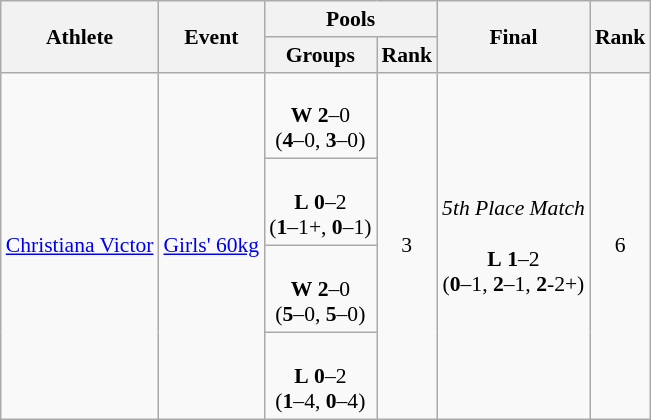<table class="wikitable" style="text-align:left; font-size:90%">
<tr>
<th rowspan="2">Athlete</th>
<th rowspan="2">Event</th>
<th colspan="2">Pools</th>
<th rowspan="2">Final</th>
<th rowspan="2">Rank</th>
</tr>
<tr>
<th>Groups</th>
<th>Rank</th>
</tr>
<tr>
<td rowspan="4"><a href='#'>Christiana Victor</a></td>
<td rowspan="4"><a href='#'>Girls' 60kg</a></td>
<td align=center><br><strong>W</strong> <strong>2</strong>–0<br>(<strong>4</strong>–0, <strong>3</strong>–0)</td>
<td rowspan="4" align=center>3</td>
<td align=center rowspan=4><em>5th Place Match</em><br><br><strong>L</strong> <strong>1</strong>–2<br>(<strong>0</strong>–1, <strong>2</strong>–1, <strong>2</strong>-2+)</td>
<td rowspan="4" align="center">6</td>
</tr>
<tr>
<td align=center><br><strong>L</strong> <strong>0</strong>–2<br>(<strong>1</strong>–1+, <strong>0</strong>–1)</td>
</tr>
<tr>
<td align=center><br><strong>W</strong> <strong>2</strong>–0<br>(<strong>5</strong>–0, <strong>5</strong>–0)</td>
</tr>
<tr>
<td align=center><br><strong>L</strong> <strong>0</strong>–2<br>(<strong>1</strong>–4, <strong>0</strong>–4)</td>
</tr>
</table>
